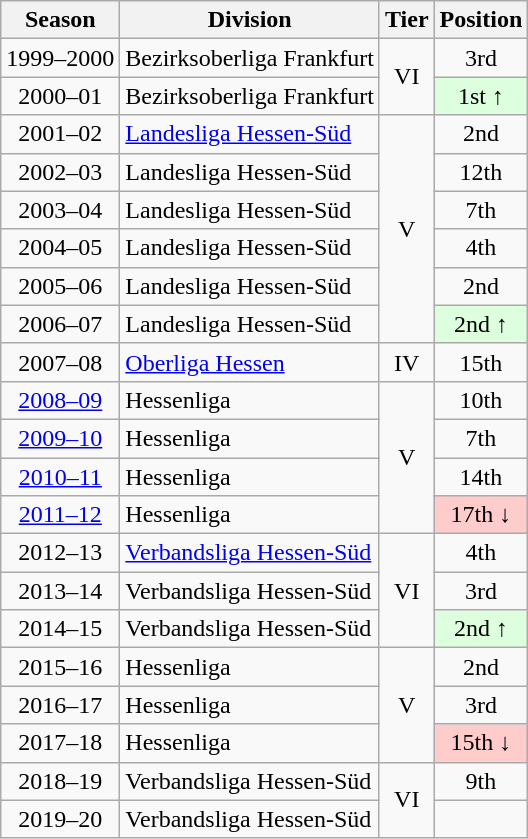<table class="wikitable">
<tr>
<th>Season</th>
<th>Division</th>
<th>Tier</th>
<th>Position</th>
</tr>
<tr align="center">
<td>1999–2000</td>
<td align="left">Bezirksoberliga Frankfurt</td>
<td rowspan=2>VI</td>
<td>3rd</td>
</tr>
<tr align="center">
<td>2000–01</td>
<td align="left">Bezirksoberliga Frankfurt</td>
<td style="background:#ddffdd">1st ↑</td>
</tr>
<tr align="center">
<td>2001–02</td>
<td align="left"><a href='#'>Landesliga Hessen-Süd</a></td>
<td rowspan=6>V</td>
<td>2nd</td>
</tr>
<tr align="center">
<td>2002–03</td>
<td align="left">Landesliga Hessen-Süd</td>
<td>12th</td>
</tr>
<tr align="center">
<td>2003–04</td>
<td align="left">Landesliga Hessen-Süd</td>
<td>7th</td>
</tr>
<tr align="center">
<td>2004–05</td>
<td align="left">Landesliga Hessen-Süd</td>
<td>4th</td>
</tr>
<tr align="center">
<td>2005–06</td>
<td align="left">Landesliga Hessen-Süd</td>
<td>2nd</td>
</tr>
<tr align="center">
<td>2006–07</td>
<td align="left">Landesliga Hessen-Süd</td>
<td style="background:#ddffdd">2nd ↑</td>
</tr>
<tr align="center">
<td>2007–08</td>
<td align="left"><a href='#'>Oberliga Hessen</a></td>
<td>IV</td>
<td>15th</td>
</tr>
<tr align="center">
<td><a href='#'>2008–09</a></td>
<td align="left">Hessenliga</td>
<td rowspan=4>V</td>
<td>10th</td>
</tr>
<tr align="center">
<td><a href='#'>2009–10</a></td>
<td align="left">Hessenliga</td>
<td>7th</td>
</tr>
<tr align="center">
<td><a href='#'>2010–11</a></td>
<td align="left">Hessenliga</td>
<td>14th</td>
</tr>
<tr align="center">
<td><a href='#'>2011–12</a></td>
<td align="left">Hessenliga</td>
<td style="background:#ffcccc">17th ↓</td>
</tr>
<tr align="center">
<td>2012–13</td>
<td align="left"><a href='#'>Verbandsliga Hessen-Süd</a></td>
<td rowspan=3>VI</td>
<td>4th</td>
</tr>
<tr align="center">
<td>2013–14</td>
<td align="left">Verbandsliga Hessen-Süd</td>
<td>3rd</td>
</tr>
<tr align="center">
<td>2014–15</td>
<td align="left">Verbandsliga Hessen-Süd</td>
<td style="background:#ddffdd">2nd ↑</td>
</tr>
<tr align="center">
<td>2015–16</td>
<td align="left">Hessenliga</td>
<td rowspan=3>V</td>
<td>2nd</td>
</tr>
<tr align="center">
<td>2016–17</td>
<td align="left">Hessenliga</td>
<td>3rd</td>
</tr>
<tr align="center">
<td>2017–18</td>
<td align="left">Hessenliga</td>
<td style="background:#ffcccc">15th ↓</td>
</tr>
<tr align="center">
<td>2018–19</td>
<td align="left">Verbandsliga Hessen-Süd</td>
<td rowspan=2>VI</td>
<td>9th</td>
</tr>
<tr align="center">
<td>2019–20</td>
<td align="left">Verbandsliga Hessen-Süd</td>
<td></td>
</tr>
</table>
